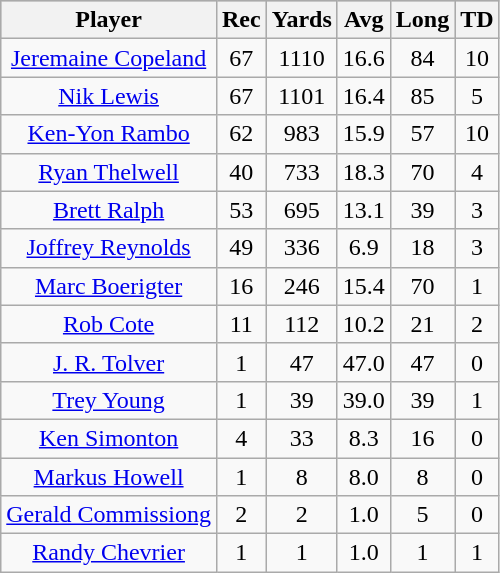<table class="wikitable">
<tr ALIGN="center" bgcolor="#c0c0c0">
<th ALIGN="center">Player</th>
<th ALIGN="center">Rec</th>
<th ALIGN="center">Yards</th>
<th ALIGN="center">Avg</th>
<th ALIGN="center">Long</th>
<th ALIGN="center">TD</th>
</tr>
<tr align="center">
<td><a href='#'>Jeremaine Copeland</a></td>
<td>67</td>
<td>1110</td>
<td>16.6</td>
<td>84</td>
<td>10</td>
</tr>
<tr align="center">
<td><a href='#'>Nik Lewis</a></td>
<td>67</td>
<td>1101</td>
<td>16.4</td>
<td>85</td>
<td>5</td>
</tr>
<tr align="center">
<td><a href='#'>Ken-Yon Rambo</a></td>
<td>62</td>
<td>983</td>
<td>15.9</td>
<td>57</td>
<td>10</td>
</tr>
<tr align="center">
<td><a href='#'>Ryan Thelwell</a></td>
<td>40</td>
<td>733</td>
<td>18.3</td>
<td>70</td>
<td>4</td>
</tr>
<tr align="center">
<td><a href='#'>Brett Ralph</a></td>
<td>53</td>
<td>695</td>
<td>13.1</td>
<td>39</td>
<td>3</td>
</tr>
<tr align="center">
<td><a href='#'>Joffrey Reynolds</a></td>
<td>49</td>
<td>336</td>
<td>6.9</td>
<td>18</td>
<td>3</td>
</tr>
<tr align="center">
<td><a href='#'>Marc Boerigter</a></td>
<td>16</td>
<td>246</td>
<td>15.4</td>
<td>70</td>
<td>1</td>
</tr>
<tr align="center">
<td><a href='#'>Rob Cote</a></td>
<td>11</td>
<td>112</td>
<td>10.2</td>
<td>21</td>
<td>2</td>
</tr>
<tr align="center">
<td><a href='#'>J. R. Tolver</a></td>
<td>1</td>
<td>47</td>
<td>47.0</td>
<td>47</td>
<td>0</td>
</tr>
<tr align="center">
<td><a href='#'>Trey Young</a></td>
<td>1</td>
<td>39</td>
<td>39.0</td>
<td>39</td>
<td>1</td>
</tr>
<tr align="center">
<td><a href='#'>Ken Simonton</a></td>
<td>4</td>
<td>33</td>
<td>8.3</td>
<td>16</td>
<td>0</td>
</tr>
<tr align="center">
<td><a href='#'>Markus Howell</a></td>
<td>1</td>
<td>8</td>
<td>8.0</td>
<td>8</td>
<td>0</td>
</tr>
<tr align="center">
<td><a href='#'>Gerald Commissiong</a></td>
<td>2</td>
<td>2</td>
<td>1.0</td>
<td>5</td>
<td>0</td>
</tr>
<tr align="center">
<td><a href='#'>Randy Chevrier</a></td>
<td>1</td>
<td>1</td>
<td>1.0</td>
<td>1</td>
<td>1</td>
</tr>
</table>
